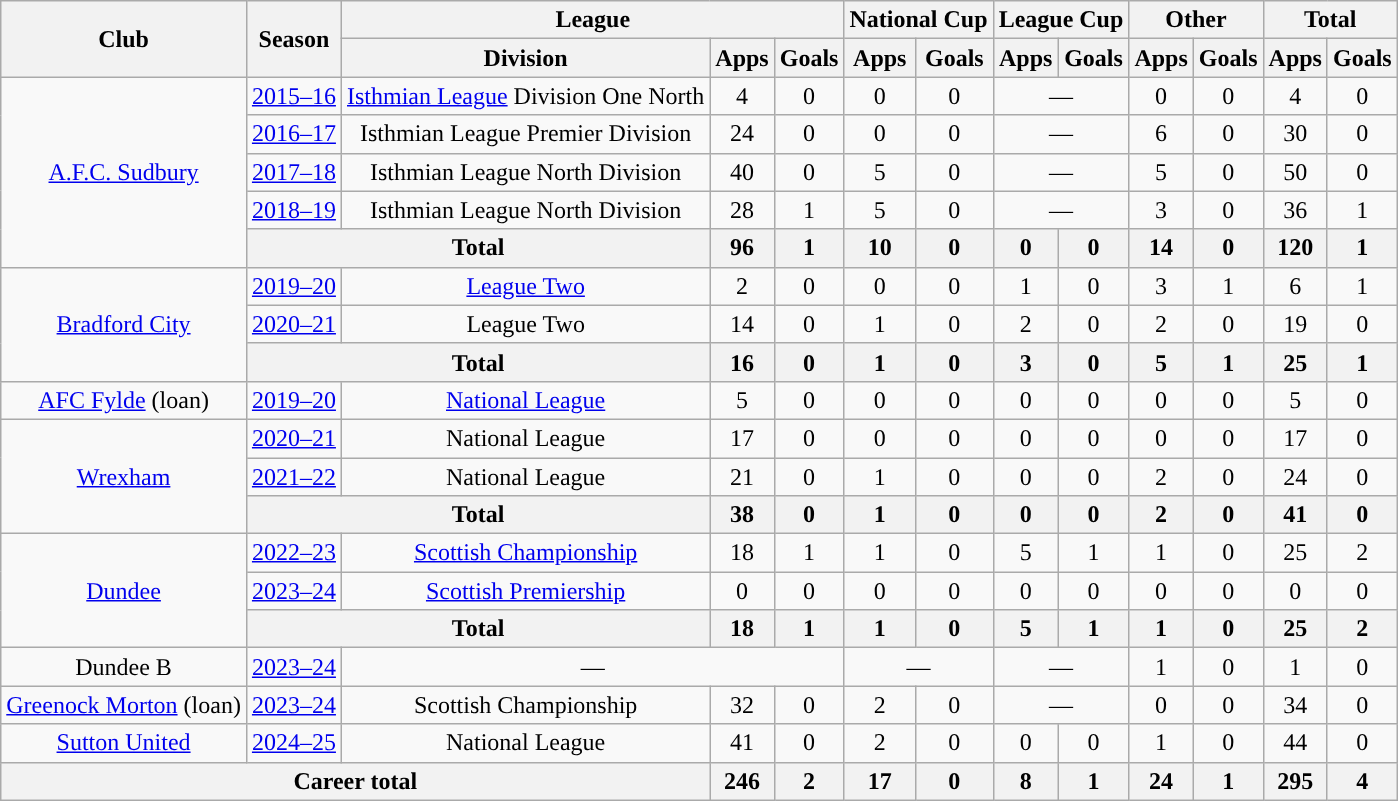<table class=wikitable style="text-align: center">
<tr>
<th rowspan=2>Club</th>
<th rowspan=2>Season</th>
<th colspan=3>League</th>
<th colspan=2>National Cup</th>
<th colspan=2>League Cup</th>
<th colspan=2>Other</th>
<th colspan=2>Total</th>
</tr>
<tr>
<th>Division</th>
<th>Apps</th>
<th>Goals</th>
<th>Apps</th>
<th>Goals</th>
<th>Apps</th>
<th>Goals</th>
<th>Apps</th>
<th>Goals</th>
<th>Apps</th>
<th>Goals</th>
</tr>
<tr>
<td rowspan=5><a href='#'>A.F.C. Sudbury</a></td>
<td><a href='#'>2015–16</a></td>
<td><a href='#'>Isthmian League</a> Division One North</td>
<td>4</td>
<td>0</td>
<td>0</td>
<td>0</td>
<td colspan=2>—</td>
<td>0</td>
<td>0</td>
<td>4</td>
<td>0</td>
</tr>
<tr>
<td><a href='#'>2016–17</a></td>
<td>Isthmian League Premier Division</td>
<td>24</td>
<td>0</td>
<td>0</td>
<td>0</td>
<td colspan=2>—</td>
<td>6</td>
<td>0</td>
<td>30</td>
<td>0</td>
</tr>
<tr>
<td><a href='#'>2017–18</a></td>
<td>Isthmian League North Division</td>
<td>40</td>
<td>0</td>
<td>5</td>
<td>0</td>
<td colspan=2>—</td>
<td>5</td>
<td>0</td>
<td>50</td>
<td>0</td>
</tr>
<tr>
<td><a href='#'>2018–19</a></td>
<td>Isthmian League North Division</td>
<td>28</td>
<td>1</td>
<td>5</td>
<td>0</td>
<td colspan=2>—</td>
<td>3</td>
<td>0</td>
<td>36</td>
<td>1</td>
</tr>
<tr>
<th colspan=2>Total</th>
<th>96</th>
<th>1</th>
<th>10</th>
<th>0</th>
<th>0</th>
<th>0</th>
<th>14</th>
<th>0</th>
<th>120</th>
<th>1</th>
</tr>
<tr>
<td rowspan=3><a href='#'>Bradford City</a></td>
<td><a href='#'>2019–20</a></td>
<td><a href='#'>League Two</a></td>
<td>2</td>
<td>0</td>
<td>0</td>
<td>0</td>
<td>1</td>
<td>0</td>
<td>3</td>
<td>1</td>
<td>6</td>
<td>1</td>
</tr>
<tr>
<td><a href='#'>2020–21</a></td>
<td>League Two</td>
<td>14</td>
<td>0</td>
<td>1</td>
<td>0</td>
<td>2</td>
<td>0</td>
<td>2</td>
<td>0</td>
<td>19</td>
<td>0</td>
</tr>
<tr>
<th colspan=2>Total</th>
<th>16</th>
<th>0</th>
<th>1</th>
<th>0</th>
<th>3</th>
<th>0</th>
<th>5</th>
<th>1</th>
<th>25</th>
<th>1</th>
</tr>
<tr>
<td><a href='#'>AFC Fylde</a> (loan)</td>
<td><a href='#'>2019–20</a></td>
<td><a href='#'>National League</a></td>
<td>5</td>
<td>0</td>
<td>0</td>
<td>0</td>
<td>0</td>
<td>0</td>
<td>0</td>
<td>0</td>
<td>5</td>
<td>0</td>
</tr>
<tr>
<td rowspan=3><a href='#'>Wrexham</a></td>
<td><a href='#'>2020–21</a></td>
<td>National League</td>
<td>17</td>
<td>0</td>
<td>0</td>
<td>0</td>
<td>0</td>
<td>0</td>
<td>0</td>
<td>0</td>
<td>17</td>
<td>0</td>
</tr>
<tr>
<td><a href='#'>2021–22</a></td>
<td>National League</td>
<td>21</td>
<td>0</td>
<td>1</td>
<td>0</td>
<td>0</td>
<td>0</td>
<td>2</td>
<td>0</td>
<td>24</td>
<td>0</td>
</tr>
<tr>
<th colspan=2>Total</th>
<th>38</th>
<th>0</th>
<th>1</th>
<th>0</th>
<th>0</th>
<th>0</th>
<th>2</th>
<th>0</th>
<th>41</th>
<th>0</th>
</tr>
<tr>
<td rowspan="3"><a href='#'>Dundee</a></td>
<td><a href='#'>2022–23</a></td>
<td><a href='#'>Scottish Championship</a></td>
<td>18</td>
<td>1</td>
<td>1</td>
<td>0</td>
<td>5</td>
<td>1</td>
<td>1</td>
<td>0</td>
<td>25</td>
<td>2</td>
</tr>
<tr>
<td><a href='#'>2023–24</a></td>
<td><a href='#'>Scottish Premiership</a></td>
<td>0</td>
<td>0</td>
<td>0</td>
<td>0</td>
<td>0</td>
<td>0</td>
<td>0</td>
<td>0</td>
<td>0</td>
<td>0</td>
</tr>
<tr>
<th colspan=2>Total</th>
<th>18</th>
<th>1</th>
<th>1</th>
<th>0</th>
<th>5</th>
<th>1</th>
<th>1</th>
<th>0</th>
<th>25</th>
<th>2</th>
</tr>
<tr>
<td>Dundee B</td>
<td><a href='#'>2023–24</a></td>
<td colspan="3">—</td>
<td colspan="2">—</td>
<td colspan="2">—</td>
<td>1</td>
<td>0</td>
<td>1</td>
<td>0</td>
</tr>
<tr>
<td><a href='#'>Greenock Morton</a> (loan)</td>
<td><a href='#'>2023–24</a></td>
<td>Scottish Championship</td>
<td>32</td>
<td>0</td>
<td>2</td>
<td>0</td>
<td colspan="2">—</td>
<td>0</td>
<td>0</td>
<td>34</td>
<td>0</td>
</tr>
<tr>
<td><a href='#'>Sutton United</a></td>
<td><a href='#'>2024–25</a></td>
<td>National League</td>
<td>41</td>
<td>0</td>
<td>2</td>
<td>0</td>
<td>0</td>
<td>0</td>
<td>1</td>
<td>0</td>
<td>44</td>
<td>0</td>
</tr>
<tr>
<th colspan="3">Career total</th>
<th>246</th>
<th>2</th>
<th>17</th>
<th>0</th>
<th>8</th>
<th>1</th>
<th>24</th>
<th>1</th>
<th>295</th>
<th>4</th>
</tr>
</table>
